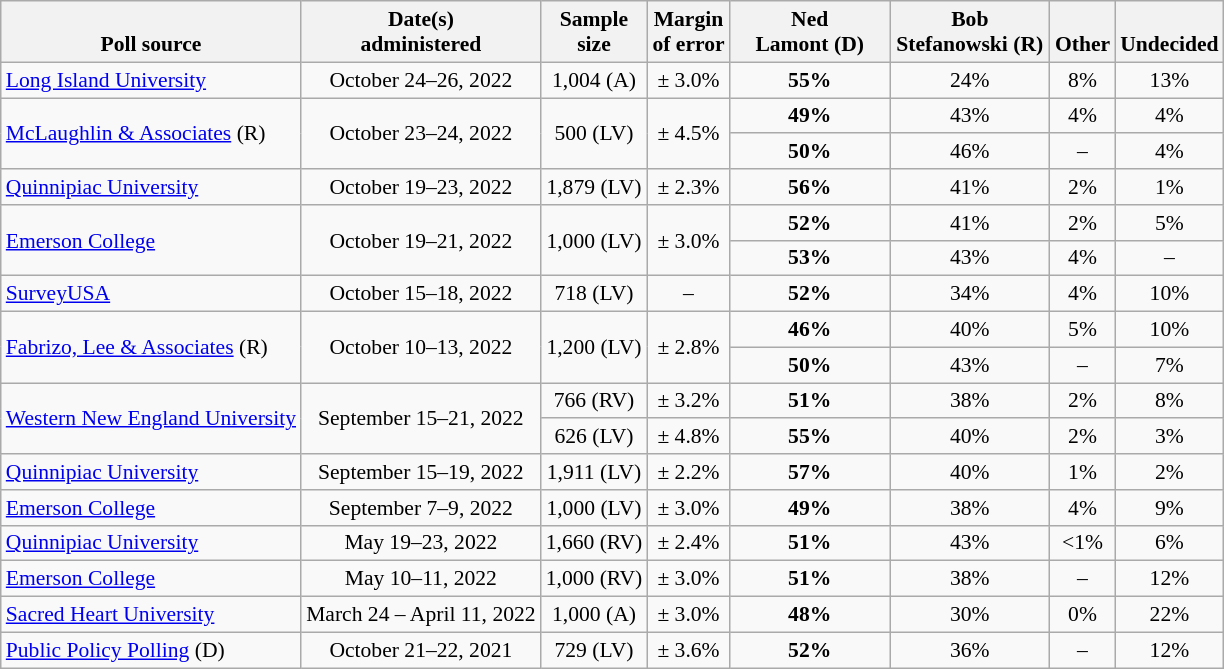<table class="wikitable" style="font-size:90%;text-align:center;">
<tr valign=bottom>
<th>Poll source</th>
<th>Date(s)<br>administered</th>
<th>Sample<br>size</th>
<th>Margin<br>of error</th>
<th style="width:100px;">Ned<br>Lamont (D)</th>
<th style="width:100px;">Bob<br>Stefanowski (R)</th>
<th>Other</th>
<th>Undecided</th>
</tr>
<tr>
<td style="text-align:left;"><a href='#'>Long Island University</a></td>
<td>October 24–26, 2022</td>
<td>1,004 (A)</td>
<td>± 3.0%</td>
<td><strong>55%</strong></td>
<td>24%</td>
<td>8%</td>
<td>13%</td>
</tr>
<tr>
<td style="text-align:left;" rowspan="2"><a href='#'>McLaughlin & Associates</a> (R)</td>
<td rowspan="2">October 23–24, 2022</td>
<td rowspan="2">500 (LV)</td>
<td rowspan="2">± 4.5%</td>
<td><strong>49%</strong></td>
<td>43%</td>
<td>4%</td>
<td>4%</td>
</tr>
<tr>
<td><strong>50%</strong></td>
<td>46%</td>
<td>–</td>
<td>4%</td>
</tr>
<tr>
<td style="text-align:left;"><a href='#'>Quinnipiac University</a></td>
<td>October 19–23, 2022</td>
<td>1,879 (LV)</td>
<td>± 2.3%</td>
<td><strong>56%</strong></td>
<td>41%</td>
<td>2%</td>
<td>1%</td>
</tr>
<tr>
<td style="text-align:left;" rowspan="2"><a href='#'>Emerson College</a></td>
<td rowspan="2">October 19–21, 2022</td>
<td rowspan="2">1,000 (LV)</td>
<td rowspan="2">± 3.0%</td>
<td><strong>52%</strong></td>
<td>41%</td>
<td>2%</td>
<td>5%</td>
</tr>
<tr>
<td><strong>53%</strong></td>
<td>43%</td>
<td>4%</td>
<td>–</td>
</tr>
<tr>
<td style="text-align:left;"><a href='#'>SurveyUSA</a></td>
<td>October 15–18, 2022</td>
<td>718 (LV)</td>
<td>–</td>
<td><strong>52%</strong></td>
<td>34%</td>
<td>4%</td>
<td>10%</td>
</tr>
<tr>
<td style="text-align:left;"rowspan="2"><a href='#'>Fabrizo, Lee & Associates</a> (R)</td>
<td rowspan="2">October 10–13, 2022</td>
<td rowspan="2">1,200 (LV)</td>
<td rowspan="2">± 2.8%</td>
<td><strong>46%</strong></td>
<td>40%</td>
<td>5%</td>
<td>10%</td>
</tr>
<tr>
<td><strong>50%</strong></td>
<td>43%</td>
<td>–</td>
<td>7%</td>
</tr>
<tr>
<td style="text-align:left;" rowspan="2"><a href='#'>Western New England University</a></td>
<td rowspan="2">September 15–21, 2022</td>
<td>766 (RV)</td>
<td>± 3.2%</td>
<td><strong>51%</strong></td>
<td>38%</td>
<td>2%</td>
<td>8%</td>
</tr>
<tr>
<td>626 (LV)</td>
<td>± 4.8%</td>
<td><strong>55%</strong></td>
<td>40%</td>
<td>2%</td>
<td>3%</td>
</tr>
<tr>
<td style="text-align:left;"><a href='#'>Quinnipiac University</a></td>
<td>September 15–19, 2022</td>
<td>1,911 (LV)</td>
<td>± 2.2%</td>
<td><strong>57%</strong></td>
<td>40%</td>
<td>1%</td>
<td>2%</td>
</tr>
<tr>
<td style="text-align:left;"><a href='#'>Emerson College</a></td>
<td>September 7–9, 2022</td>
<td>1,000 (LV)</td>
<td>± 3.0%</td>
<td><strong>49%</strong></td>
<td>38%</td>
<td>4%</td>
<td>9%</td>
</tr>
<tr>
<td style="text-align:left;"><a href='#'>Quinnipiac University</a></td>
<td>May 19–23, 2022</td>
<td>1,660 (RV)</td>
<td>± 2.4%</td>
<td><strong>51%</strong></td>
<td>43%</td>
<td><1%</td>
<td>6%</td>
</tr>
<tr>
<td style="text-align:left;"><a href='#'>Emerson College</a></td>
<td>May 10–11, 2022</td>
<td>1,000 (RV)</td>
<td>± 3.0%</td>
<td><strong>51%</strong></td>
<td>38%</td>
<td>–</td>
<td>12%</td>
</tr>
<tr>
<td style="text-align:left;"><a href='#'>Sacred Heart University</a></td>
<td>March 24 – April 11, 2022</td>
<td>1,000 (A)</td>
<td>± 3.0%</td>
<td><strong>48%</strong></td>
<td>30%</td>
<td>0%</td>
<td>22%</td>
</tr>
<tr>
<td style="text-align:left;"><a href='#'>Public Policy Polling</a> (D)</td>
<td>October 21–22, 2021</td>
<td>729 (LV)</td>
<td>± 3.6%</td>
<td><strong>52%</strong></td>
<td>36%</td>
<td>–</td>
<td>12%</td>
</tr>
</table>
